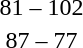<table style="text-align:center;">
<tr>
<th width=200></th>
<th width=100></th>
<th width=200></th>
<th></th>
</tr>
<tr>
<td align=right></td>
<td>81 – 102</td>
<td align=left><strong></strong></td>
</tr>
<tr>
<td align=right><strong></strong></td>
<td>87 – 77</td>
<td align=left></td>
</tr>
</table>
